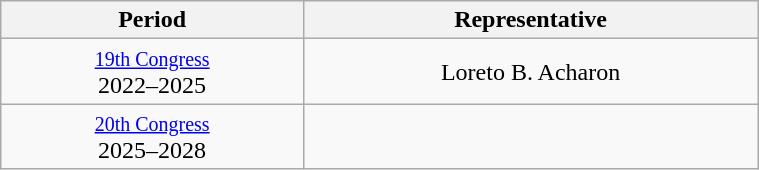<table class="wikitable" style="text-align:center; width:40%;">
<tr>
<th width="40%">Period</th>
<th>Representative</th>
</tr>
<tr>
<td><small><a href='#'>19th Congress</a></small><br>2022–2025</td>
<td>Loreto B. Acharon</td>
</tr>
<tr>
<td><small><a href='#'>20th Congress</a></small><br>2025–2028</td>
<td></td>
</tr>
</table>
